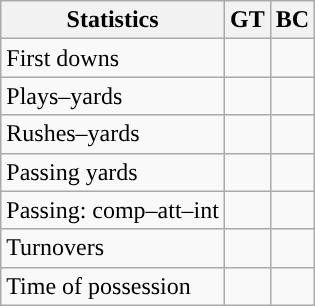<table class="wikitable" style="float:left">
<tr>
<th>Statistics</th>
<th>GT</th>
<th>BC</th>
</tr>
<tr>
<td>First downs</td>
<td></td>
<td></td>
</tr>
<tr>
<td>Plays–yards</td>
<td></td>
<td></td>
</tr>
<tr>
<td>Rushes–yards</td>
<td></td>
<td></td>
</tr>
<tr>
<td>Passing yards</td>
<td></td>
<td></td>
</tr>
<tr>
<td>Passing: comp–att–int</td>
<td></td>
<td></td>
</tr>
<tr>
<td>Turnovers</td>
<td></td>
<td></td>
</tr>
<tr>
<td>Time of possession</td>
<td></td>
<td></td>
</tr>
</table>
